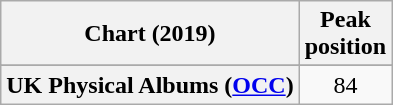<table class="wikitable sortable plainrowheaders" style="text-align:center">
<tr>
<th scope="col">Chart (2019)</th>
<th scope="col">Peak<br>position</th>
</tr>
<tr>
</tr>
<tr>
</tr>
<tr>
<th scope="row">UK Physical Albums (<a href='#'>OCC</a>)</th>
<td>84</td>
</tr>
</table>
